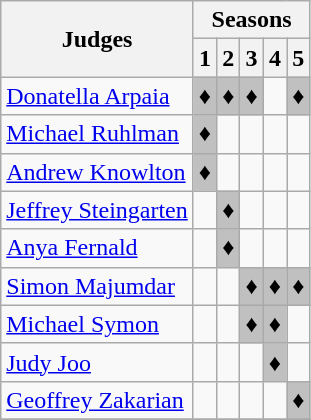<table class="wikitable">
<tr>
<th rowspan="2">Judges</th>
<th colspan="5">Seasons</th>
</tr>
<tr>
<th>1</th>
<th>2</th>
<th>3</th>
<th>4</th>
<th>5</th>
</tr>
<tr>
<td style="text-align:left"><a href='#'>Donatella Arpaia</a></td>
<td bgcolor="silver">♦</td>
<td bgcolor="silver">♦</td>
<td bgcolor="silver">♦</td>
<td></td>
<td bgcolor="silver">♦</td>
</tr>
<tr>
<td style="text-align:left"><a href='#'>Michael Ruhlman</a></td>
<td bgcolor="silver">♦</td>
<td></td>
<td></td>
<td></td>
<td></td>
</tr>
<tr>
<td style="text-align:left"><a href='#'>Andrew Knowlton</a></td>
<td bgcolor="silver">♦</td>
<td></td>
<td></td>
<td></td>
<td></td>
</tr>
<tr>
<td style="text-align:left"><a href='#'>Jeffrey Steingarten</a></td>
<td></td>
<td bgcolor="silver">♦</td>
<td></td>
<td></td>
<td></td>
</tr>
<tr>
<td style="text-align:left"><a href='#'>Anya Fernald</a></td>
<td></td>
<td bgcolor="silver">♦</td>
<td></td>
<td></td>
<td></td>
</tr>
<tr>
<td style="text-align:left"><a href='#'>Simon Majumdar</a></td>
<td></td>
<td></td>
<td bgcolor="silver">♦</td>
<td bgcolor="silver">♦</td>
<td bgcolor="silver">♦</td>
</tr>
<tr>
<td style="text-align:left"><a href='#'>Michael Symon</a></td>
<td></td>
<td></td>
<td bgcolor="silver">♦</td>
<td bgcolor="silver">♦</td>
<td></td>
</tr>
<tr>
<td style="text-align:left"><a href='#'>Judy Joo</a></td>
<td></td>
<td></td>
<td></td>
<td bgcolor="silver">♦</td>
<td></td>
</tr>
<tr>
<td style="text-align:left"><a href='#'>Geoffrey Zakarian</a></td>
<td></td>
<td></td>
<td></td>
<td></td>
<td bgcolor="silver">♦</td>
</tr>
<tr>
</tr>
</table>
